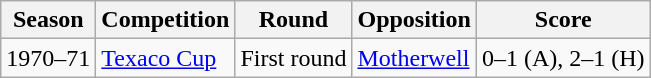<table class="wikitable">
<tr>
<th>Season</th>
<th>Competition</th>
<th>Round</th>
<th>Opposition</th>
<th>Score</th>
</tr>
<tr>
<td rowspan="1">1970–71</td>
<td rowspan="1"><a href='#'>Texaco Cup</a></td>
<td>First round</td>
<td> <a href='#'>Motherwell</a></td>
<td>0–1 (A), 2–1 (H)</td>
</tr>
</table>
